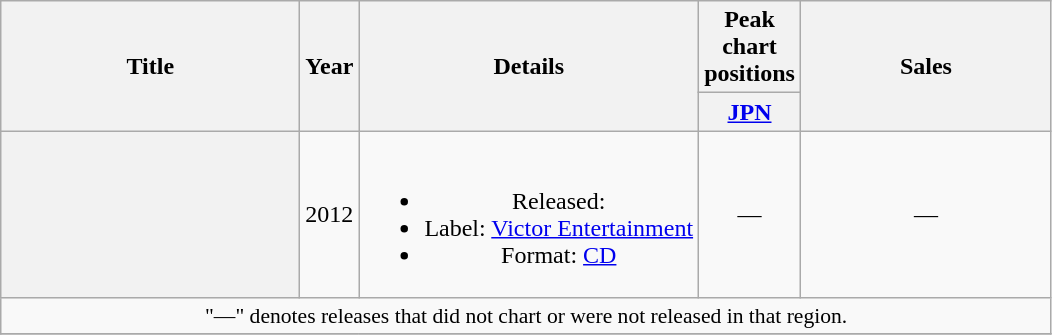<table class="wikitable plainrowheaders" style="text-align:center;">
<tr>
<th rowspan="2" style="width:12em;">Title</th>
<th rowspan="2">Year</th>
<th rowspan="2">Details</th>
<th colspan="1">Peak chart positions</th>
<th rowspan="2" style="width:10em;">Sales</th>
</tr>
<tr>
<th width="30"><a href='#'>JPN</a></th>
</tr>
<tr>
<th scope="row"></th>
<td>2012</td>
<td><br><ul><li>Released: </li><li>Label: <a href='#'>Victor Entertainment</a></li><li>Format: <a href='#'>CD</a></li></ul></td>
<td>—</td>
<td>—</td>
</tr>
<tr>
<td colspan="5" style="font-size:90%;">"—" denotes releases that did not chart or were not released in that region.</td>
</tr>
<tr>
</tr>
</table>
